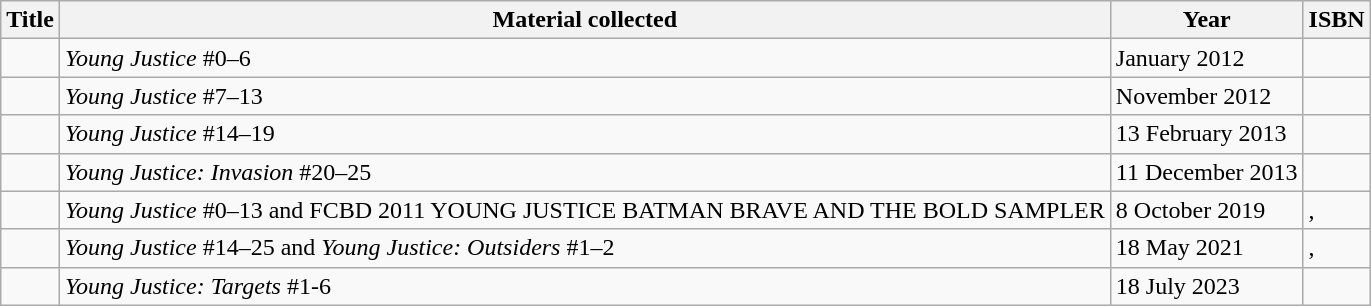<table class="wikitable sortable">
<tr>
<th>Title</th>
<th>Material collected</th>
<th>Year</th>
<th>ISBN</th>
</tr>
<tr>
<td></td>
<td><em>Young Justice</em> #0–6</td>
<td>January 2012</td>
<td></td>
</tr>
<tr>
<td></td>
<td><em>Young Justice</em> #7–13</td>
<td>November 2012</td>
<td></td>
</tr>
<tr>
<td></td>
<td><em>Young Justice</em> #14–19</td>
<td>13 February 2013</td>
<td></td>
</tr>
<tr>
<td></td>
<td><em>Young Justice: Invasion</em> #20–25</td>
<td>11 December 2013</td>
<td></td>
</tr>
<tr>
<td></td>
<td><em>Young Justice</em> #0–13 and FCBD 2011 YOUNG JUSTICE BATMAN BRAVE AND THE BOLD SAMPLER</td>
<td>8 October 2019</td>
<td>, </td>
</tr>
<tr>
<td></td>
<td><em>Young Justice</em> #14–25 and <em>Young Justice: Outsiders</em> #1–2</td>
<td>18 May 2021</td>
<td>, </td>
</tr>
<tr>
<td></td>
<td><em>Young Justice: Targets</em> #1-6</td>
<td>18 July 2023</td>
<td></td>
</tr>
</table>
